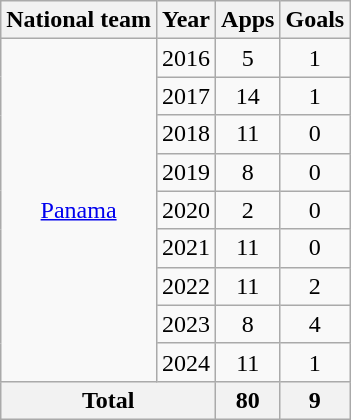<table class="wikitable" style="text-align:center">
<tr>
<th>National team</th>
<th>Year</th>
<th>Apps</th>
<th>Goals</th>
</tr>
<tr>
<td rowspan="9"><a href='#'>Panama</a></td>
<td>2016</td>
<td>5</td>
<td>1</td>
</tr>
<tr>
<td>2017</td>
<td>14</td>
<td>1</td>
</tr>
<tr>
<td>2018</td>
<td>11</td>
<td>0</td>
</tr>
<tr>
<td>2019</td>
<td>8</td>
<td>0</td>
</tr>
<tr>
<td>2020</td>
<td>2</td>
<td>0</td>
</tr>
<tr>
<td>2021</td>
<td>11</td>
<td>0</td>
</tr>
<tr>
<td>2022</td>
<td>11</td>
<td>2</td>
</tr>
<tr>
<td>2023</td>
<td>8</td>
<td>4</td>
</tr>
<tr>
<td>2024</td>
<td>11</td>
<td>1</td>
</tr>
<tr>
<th colspan="2">Total</th>
<th>80</th>
<th>9</th>
</tr>
</table>
